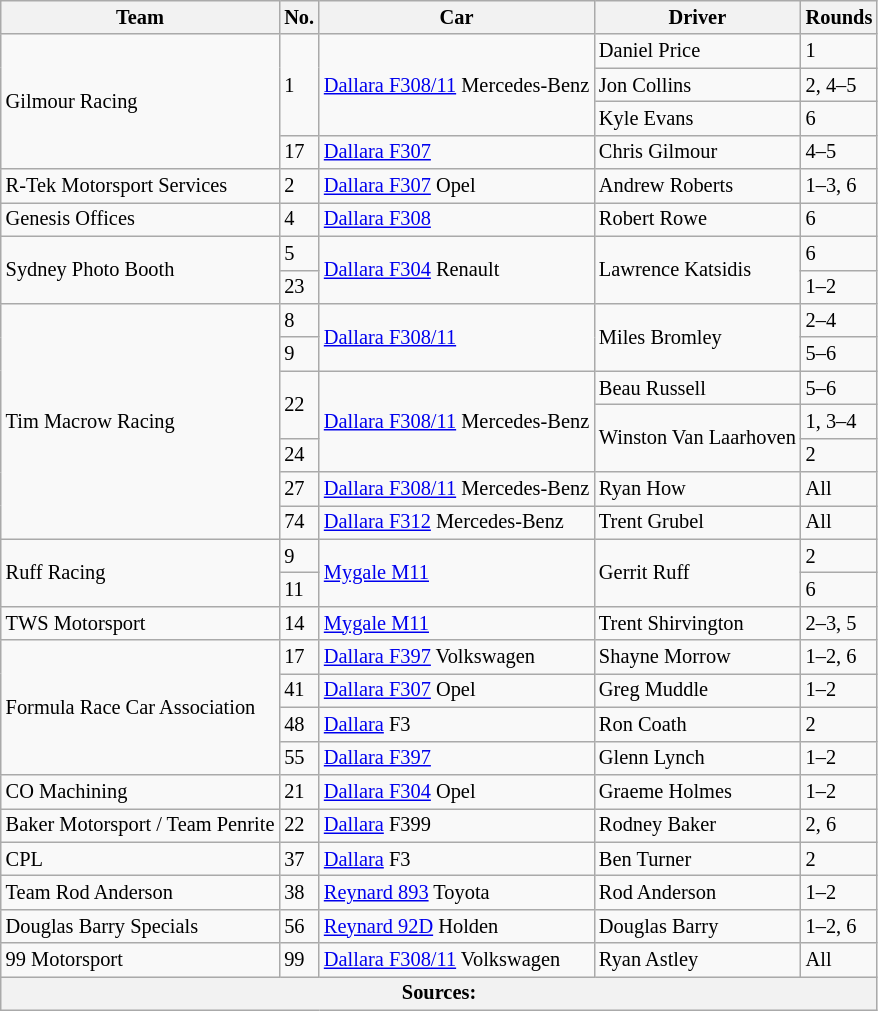<table class="wikitable" style="font-size:85%">
<tr>
<th>Team</th>
<th>No.</th>
<th>Car</th>
<th>Driver</th>
<th>Rounds</th>
</tr>
<tr>
<td rowspan="4">Gilmour Racing</td>
<td rowspan="3">1</td>
<td rowspan="3" nowrap=""><a href='#'>Dallara F308/11</a> Mercedes-Benz</td>
<td> Daniel Price</td>
<td>1</td>
</tr>
<tr>
<td> Jon Collins</td>
<td>2, 4–5</td>
</tr>
<tr>
<td> Kyle Evans</td>
<td>6</td>
</tr>
<tr>
<td>17</td>
<td><a href='#'>Dallara F307</a></td>
<td> Chris Gilmour</td>
<td>4–5</td>
</tr>
<tr>
<td>R-Tek Motorsport Services</td>
<td>2</td>
<td><a href='#'>Dallara F307</a> Opel</td>
<td> Andrew Roberts</td>
<td>1–3, 6</td>
</tr>
<tr>
<td>Genesis Offices</td>
<td>4</td>
<td><a href='#'>Dallara F308</a></td>
<td> Robert Rowe</td>
<td>6</td>
</tr>
<tr>
<td rowspan="2">Sydney Photo Booth</td>
<td>5</td>
<td rowspan="2"><a href='#'>Dallara F304</a> Renault</td>
<td rowspan="2"> Lawrence Katsidis</td>
<td>6</td>
</tr>
<tr>
<td>23</td>
<td>1–2</td>
</tr>
<tr>
<td rowspan="7">Tim Macrow Racing</td>
<td>8</td>
<td rowspan="2"><a href='#'>Dallara F308/11</a></td>
<td rowspan="2"> Miles Bromley</td>
<td>2–4</td>
</tr>
<tr>
<td>9</td>
<td>5–6</td>
</tr>
<tr>
<td rowspan="2">22</td>
<td rowspan="3"><a href='#'>Dallara F308/11</a> Mercedes-Benz</td>
<td> Beau Russell</td>
<td>5–6</td>
</tr>
<tr>
<td rowspan="2"> Winston Van Laarhoven</td>
<td>1, 3–4</td>
</tr>
<tr>
<td>24</td>
<td>2</td>
</tr>
<tr>
<td>27</td>
<td><a href='#'>Dallara F308/11</a> Mercedes-Benz</td>
<td> Ryan How</td>
<td>All</td>
</tr>
<tr>
<td>74</td>
<td><a href='#'>Dallara F312</a> Mercedes-Benz</td>
<td> Trent Grubel</td>
<td>All</td>
</tr>
<tr>
<td rowspan="2">Ruff Racing</td>
<td>9</td>
<td rowspan="2"><a href='#'>Mygale M11</a></td>
<td rowspan="2"> Gerrit Ruff</td>
<td>2</td>
</tr>
<tr>
<td>11</td>
<td>6</td>
</tr>
<tr>
<td>TWS Motorsport</td>
<td>14</td>
<td><a href='#'>Mygale M11</a></td>
<td> Trent Shirvington</td>
<td>2–3, 5</td>
</tr>
<tr>
<td rowspan="4" nowrap="">Formula Race Car Association</td>
<td>17</td>
<td><a href='#'>Dallara F397</a> Volkswagen</td>
<td> Shayne Morrow</td>
<td>1–2, 6</td>
</tr>
<tr>
<td>41</td>
<td><a href='#'>Dallara F307</a> Opel</td>
<td> Greg Muddle</td>
<td>1–2</td>
</tr>
<tr>
<td>48</td>
<td><a href='#'>Dallara</a> F3</td>
<td> Ron Coath</td>
<td>2</td>
</tr>
<tr>
<td>55</td>
<td><a href='#'>Dallara F397</a></td>
<td> Glenn Lynch</td>
<td>1–2</td>
</tr>
<tr>
<td>CO Machining</td>
<td>21</td>
<td><a href='#'>Dallara F304</a> Opel</td>
<td> Graeme Holmes</td>
<td>1–2</td>
</tr>
<tr>
<td nowrap>Baker Motorsport / Team Penrite</td>
<td>22</td>
<td><a href='#'>Dallara</a> F399</td>
<td> Rodney Baker</td>
<td>2, 6</td>
</tr>
<tr>
<td>CPL</td>
<td>37</td>
<td><a href='#'>Dallara</a> F3</td>
<td> Ben Turner</td>
<td>2</td>
</tr>
<tr>
<td>Team Rod Anderson</td>
<td>38</td>
<td><a href='#'>Reynard 893</a> Toyota</td>
<td> Rod Anderson</td>
<td>1–2</td>
</tr>
<tr>
<td>Douglas Barry Specials</td>
<td>56</td>
<td><a href='#'>Reynard 92D</a> Holden</td>
<td> Douglas Barry</td>
<td>1–2, 6</td>
</tr>
<tr>
<td>99 Motorsport</td>
<td>99</td>
<td><a href='#'>Dallara F308/11</a> Volkswagen</td>
<td> Ryan Astley</td>
<td>All</td>
</tr>
<tr>
<th colspan="5">Sources:</th>
</tr>
</table>
